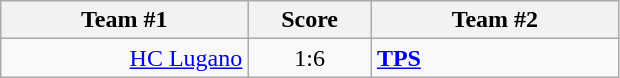<table class="wikitable" style="text-align: center;">
<tr>
<th width=22%>Team #1</th>
<th width=11%>Score</th>
<th width=22%>Team #2</th>
</tr>
<tr>
<td style="text-align: right;"><a href='#'>HC Lugano</a> </td>
<td>1:6</td>
<td style="text-align: left;"> <strong><a href='#'>TPS</a></strong></td>
</tr>
</table>
